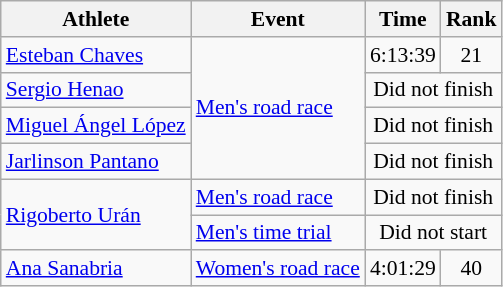<table class="wikitable" style="font-size:90%">
<tr>
<th>Athlete</th>
<th>Event</th>
<th>Time</th>
<th>Rank</th>
</tr>
<tr align=center>
<td align=left><a href='#'>Esteban Chaves</a></td>
<td align=left rowspan=4><a href='#'>Men's road race</a></td>
<td>6:13:39</td>
<td>21</td>
</tr>
<tr align=center>
<td align=left><a href='#'>Sergio Henao</a></td>
<td colspan=2>Did not finish</td>
</tr>
<tr align=center>
<td align=left><a href='#'>Miguel Ángel López</a></td>
<td colspan=2>Did not finish</td>
</tr>
<tr align=center>
<td align=left><a href='#'>Jarlinson Pantano</a></td>
<td colspan=2>Did not finish</td>
</tr>
<tr align=center>
<td align=left rowspan=2><a href='#'>Rigoberto Urán</a></td>
<td align=left><a href='#'>Men's road race</a></td>
<td colspan=2>Did not finish</td>
</tr>
<tr align=center>
<td align=left><a href='#'>Men's time trial</a></td>
<td colspan=3>Did not start</td>
</tr>
<tr align=center>
<td align=left><a href='#'>Ana Sanabria</a></td>
<td align=left><a href='#'>Women's road race</a></td>
<td>4:01:29</td>
<td>40</td>
</tr>
</table>
